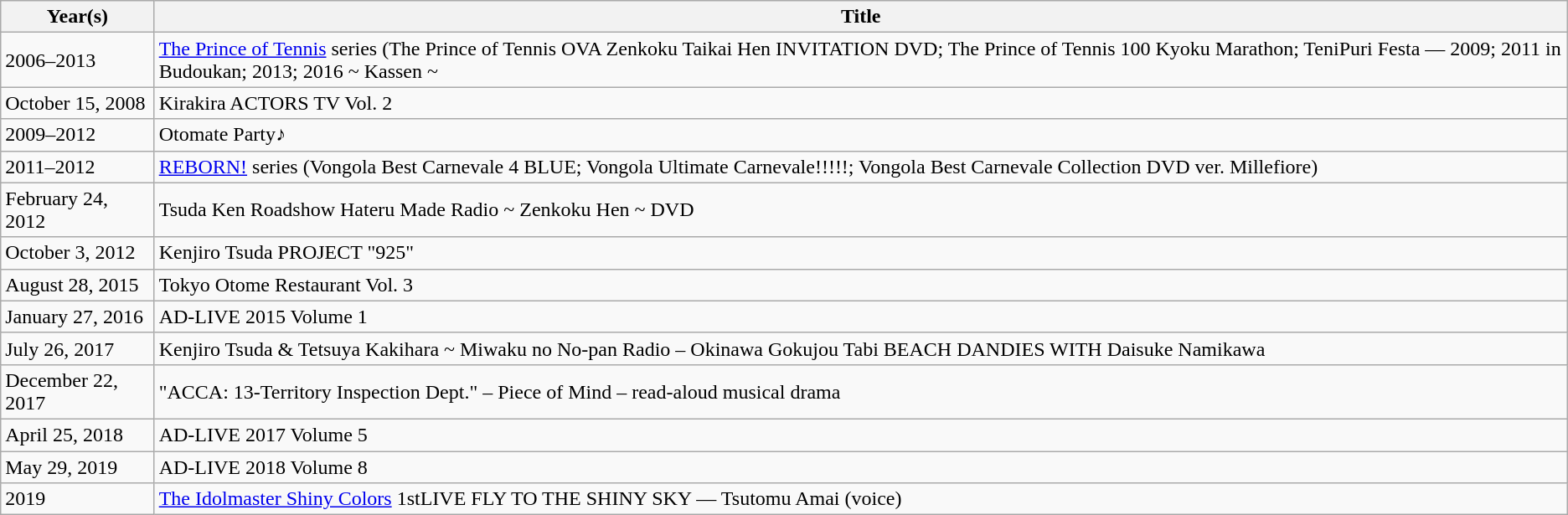<table class="wikitable">
<tr>
<th>Year(s)</th>
<th>Title</th>
</tr>
<tr>
<td>2006–2013</td>
<td><a href='#'>The Prince of Tennis</a> series (The Prince of Tennis OVA Zenkoku Taikai Hen INVITATION DVD; The Prince of Tennis 100 Kyoku Marathon; TeniPuri Festa — 2009; 2011 in Budoukan; 2013; 2016 ~ Kassen ~</td>
</tr>
<tr>
<td>October 15, 2008</td>
<td>Kirakira ACTORS TV Vol. 2</td>
</tr>
<tr>
<td>2009–2012</td>
<td>Otomate Party♪</td>
</tr>
<tr>
<td>2011–2012</td>
<td><a href='#'>REBORN!</a> series (Vongola Best Carnevale 4 BLUE; Vongola Ultimate Carnevale!!!!!; Vongola Best Carnevale Collection DVD ver. Millefiore)</td>
</tr>
<tr>
<td>February 24, 2012</td>
<td>Tsuda Ken Roadshow Hateru Made Radio ~ Zenkoku Hen ~ DVD</td>
</tr>
<tr>
<td>October 3, 2012</td>
<td>Kenjiro Tsuda PROJECT "925"</td>
</tr>
<tr>
<td>August 28, 2015</td>
<td>Tokyo Otome Restaurant Vol. 3</td>
</tr>
<tr>
<td>January 27, 2016</td>
<td>AD-LIVE 2015 Volume 1</td>
</tr>
<tr>
<td>July 26, 2017</td>
<td>Kenjiro Tsuda & Tetsuya Kakihara ~ Miwaku no No-pan Radio – Okinawa Gokujou Tabi BEACH DANDIES WITH Daisuke Namikawa</td>
</tr>
<tr>
<td>December 22, 2017</td>
<td>"ACCA: 13-Territory Inspection Dept." – Piece of Mind – read-aloud musical drama</td>
</tr>
<tr>
<td>April 25, 2018</td>
<td>AD-LIVE 2017 Volume 5</td>
</tr>
<tr>
<td>May 29, 2019</td>
<td>AD-LIVE 2018 Volume 8</td>
</tr>
<tr>
<td>2019</td>
<td><a href='#'>The Idolmaster Shiny Colors</a> 1stLIVE FLY TO THE SHINY SKY — Tsutomu Amai (voice)</td>
</tr>
</table>
